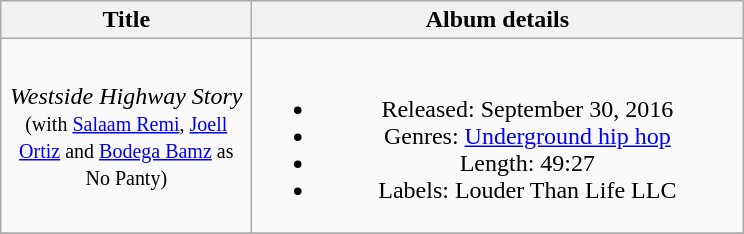<table class="wikitable plainrowheaders" style="text-align:center;">
<tr>
<th scope="col" rowspan="1" style="width:10em;">Title</th>
<th scope="col" rowspan="1" style="width:20em;">Album details</th>
</tr>
<tr>
<td scope="row"><em>Westside Highway Story</em><br><small>(with <a href='#'>Salaam Remi</a>, <a href='#'>Joell Ortiz</a> and <a href='#'>Bodega Bamz</a> as No Panty)</small></td>
<td><br><ul><li>Released: September 30, 2016</li><li>Genres: <a href='#'>Underground hip hop</a></li><li>Length: 49:27</li><li>Labels: Louder Than Life LLC</li></ul></td>
</tr>
<tr>
</tr>
</table>
